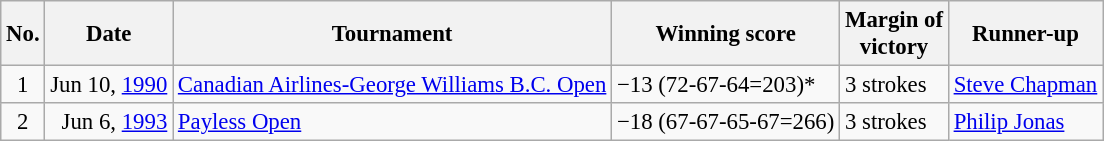<table class="wikitable" style="font-size:95%;">
<tr>
<th>No.</th>
<th>Date</th>
<th>Tournament</th>
<th>Winning score</th>
<th>Margin of<br>victory</th>
<th>Runner-up</th>
</tr>
<tr>
<td align=center>1</td>
<td align=right>Jun 10, <a href='#'>1990</a></td>
<td><a href='#'>Canadian Airlines-George Williams B.C. Open</a></td>
<td>−13 (72-67-64=203)*</td>
<td>3 strokes</td>
<td> <a href='#'>Steve Chapman</a></td>
</tr>
<tr>
<td align=center>2</td>
<td align=right>Jun 6, <a href='#'>1993</a></td>
<td><a href='#'>Payless Open</a></td>
<td>−18 (67-67-65-67=266)</td>
<td>3 strokes</td>
<td> <a href='#'>Philip Jonas</a></td>
</tr>
</table>
